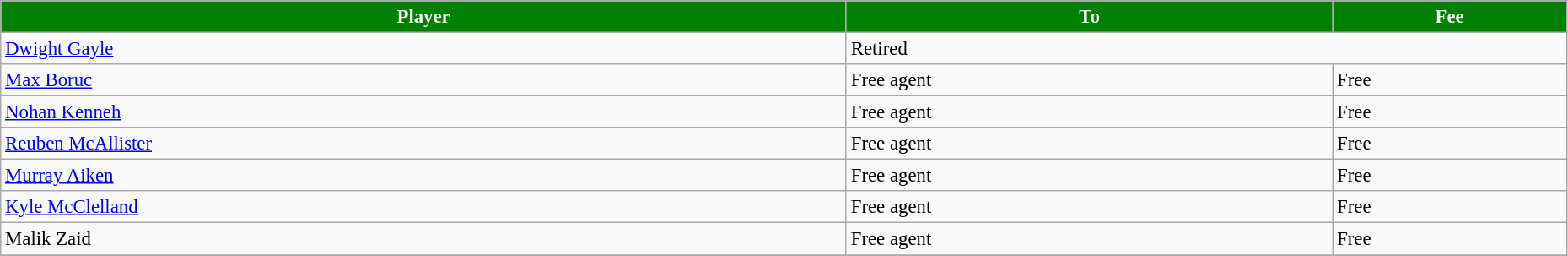<table class="wikitable" style="text-align:center; font-size:95%;width:98%; text-align:left">
<tr>
<th style="background:#008000; color:white;"><strong>Player</strong></th>
<th style="background:#008000; color:white;"><strong>To</strong></th>
<th style="background:#008000; color:white;"><strong>Fee</strong></th>
</tr>
<tr>
<td> <a href='#'>Dwight Gayle</a></td>
<td colspan=2>Retired</td>
</tr>
<tr>
<td> <a href='#'>Max Boruc</a></td>
<td>Free agent</td>
<td>Free</td>
</tr>
<tr>
<td> <a href='#'>Nohan Kenneh</a></td>
<td>Free agent</td>
<td>Free</td>
</tr>
<tr>
<td> <a href='#'>Reuben McAllister</a></td>
<td>Free agent</td>
<td>Free</td>
</tr>
<tr>
<td> <a href='#'>Murray Aiken</a></td>
<td>Free agent</td>
<td>Free</td>
</tr>
<tr>
<td> <a href='#'>Kyle McClelland</a></td>
<td>Free agent</td>
<td>Free</td>
</tr>
<tr>
<td> Malik Zaid</td>
<td>Free agent</td>
<td>Free</td>
</tr>
<tr>
</tr>
</table>
